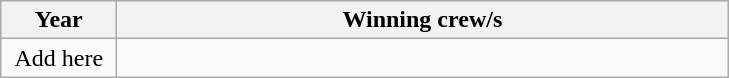<table class="wikitable" style="text-align:center">
<tr>
<th width=70>Year</th>
<th width=400>Winning crew/s</th>
</tr>
<tr>
<td>Add here</td>
</tr>
</table>
